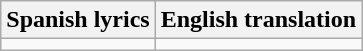<table class="wikitable" align=center rules="cols" style="text-align:center;">
<tr>
<th>Spanish lyrics</th>
<th>English translation</th>
</tr>
<tr>
<td></td>
<td></td>
</tr>
</table>
